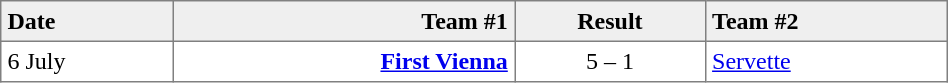<table border=1 cellspacing=0 cellpadding=4 style="border-collapse: collapse;" width=50%>
<tr bgcolor="efefef">
<th align=left>Date</th>
<th align=right>Team #1</th>
<th>Result</th>
<th align=left>Team #2</th>
</tr>
<tr>
<td align=left>6 July</td>
<td align=right><strong><a href='#'>First Vienna</a></strong> </td>
<td align=center>5 – 1</td>
<td> <a href='#'>Servette</a></td>
</tr>
</table>
